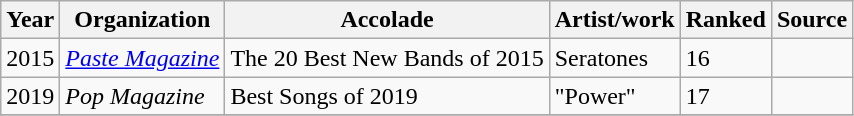<table class="wikitable">
<tr>
<th>Year</th>
<th>Organization</th>
<th>Accolade</th>
<th>Artist/work</th>
<th>Ranked</th>
<th>Source</th>
</tr>
<tr>
<td>2015</td>
<td><em><a href='#'>Paste Magazine</a></em></td>
<td>The 20 Best New Bands of 2015</td>
<td>Seratones</td>
<td>16</td>
<td></td>
</tr>
<tr>
<td>2019</td>
<td><em>Pop Magazine</em></td>
<td>Best Songs of 2019</td>
<td>"Power"</td>
<td>17</td>
<td></td>
</tr>
<tr>
</tr>
</table>
